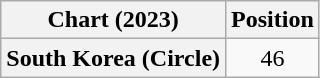<table class="wikitable plainrowheaders" style="text-align:center">
<tr>
<th scope="col">Chart (2023)</th>
<th scope="col">Position</th>
</tr>
<tr>
<th scope="row">South Korea (Circle)</th>
<td>46</td>
</tr>
</table>
